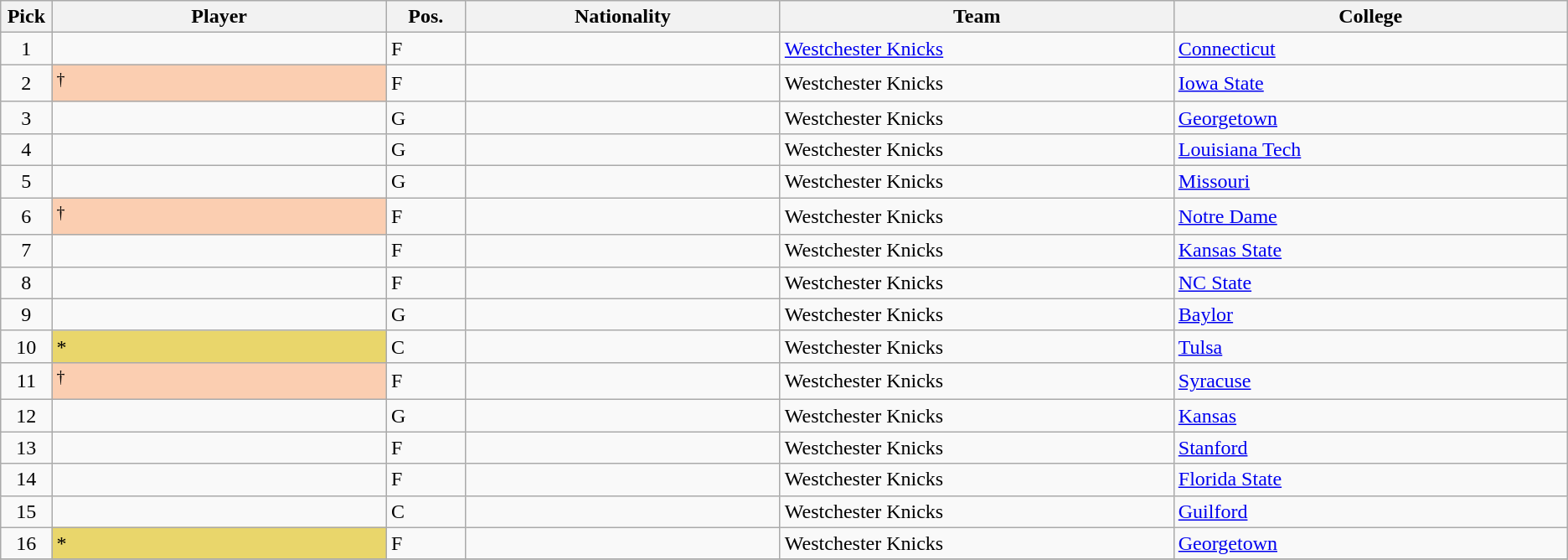<table class="wikitable sortable">
<tr>
<th width="1%">Pick</th>
<th width="17%">Player</th>
<th width="4%">Pos.</th>
<th width="16%">Nationality</th>
<th width="20%" class="unsortable">Team</th>
<th width="20%">College</th>
</tr>
<tr>
<td align=center>1</td>
<td></td>
<td>F</td>
<td></td>
<td><a href='#'>Westchester Knicks</a></td>
<td><a href='#'>Connecticut</a></td>
</tr>
<tr>
<td align=center>2</td>
<td style="background-color:#FBCEB1"><sup>†</sup></td>
<td>F</td>
<td></td>
<td>Westchester Knicks</td>
<td><a href='#'>Iowa State</a></td>
</tr>
<tr>
<td align=center>3</td>
<td></td>
<td>G</td>
<td></td>
<td>Westchester Knicks</td>
<td><a href='#'>Georgetown</a></td>
</tr>
<tr>
<td align=center>4</td>
<td></td>
<td>G</td>
<td></td>
<td>Westchester Knicks</td>
<td><a href='#'>Louisiana Tech</a></td>
</tr>
<tr>
<td align=center>5</td>
<td></td>
<td>G</td>
<td></td>
<td>Westchester Knicks</td>
<td><a href='#'>Missouri</a></td>
</tr>
<tr>
<td align=center>6</td>
<td style="background-color:#FBCEB1"><sup>†</sup></td>
<td>F</td>
<td></td>
<td>Westchester Knicks</td>
<td><a href='#'>Notre Dame</a></td>
</tr>
<tr>
<td align=center>7</td>
<td></td>
<td>F</td>
<td></td>
<td>Westchester Knicks</td>
<td><a href='#'>Kansas State</a></td>
</tr>
<tr>
<td align=center>8</td>
<td></td>
<td>F</td>
<td></td>
<td>Westchester Knicks</td>
<td><a href='#'>NC State</a></td>
</tr>
<tr>
<td align=center>9</td>
<td></td>
<td>G</td>
<td></td>
<td>Westchester Knicks</td>
<td><a href='#'>Baylor</a></td>
</tr>
<tr>
<td align=center>10</td>
<td style="background-color:#E9D66B">*</td>
<td>C</td>
<td></td>
<td>Westchester Knicks</td>
<td><a href='#'>Tulsa</a></td>
</tr>
<tr>
<td align=center>11</td>
<td style="background-color:#FBCEB1"><sup>†</sup></td>
<td>F</td>
<td></td>
<td>Westchester Knicks</td>
<td><a href='#'>Syracuse</a></td>
</tr>
<tr>
<td align=center>12</td>
<td></td>
<td>G</td>
<td></td>
<td>Westchester Knicks</td>
<td><a href='#'>Kansas</a></td>
</tr>
<tr>
<td align=center>13</td>
<td></td>
<td>F</td>
<td></td>
<td>Westchester Knicks</td>
<td><a href='#'>Stanford</a></td>
</tr>
<tr>
<td align=center>14</td>
<td></td>
<td>F</td>
<td></td>
<td>Westchester Knicks</td>
<td><a href='#'>Florida State</a></td>
</tr>
<tr>
<td align=center>15</td>
<td></td>
<td>C</td>
<td></td>
<td>Westchester Knicks</td>
<td><a href='#'>Guilford</a></td>
</tr>
<tr>
<td align=center>16</td>
<td style="background-color:#E9D66B">*</td>
<td>F</td>
<td></td>
<td>Westchester Knicks</td>
<td><a href='#'>Georgetown</a></td>
</tr>
<tr>
</tr>
</table>
